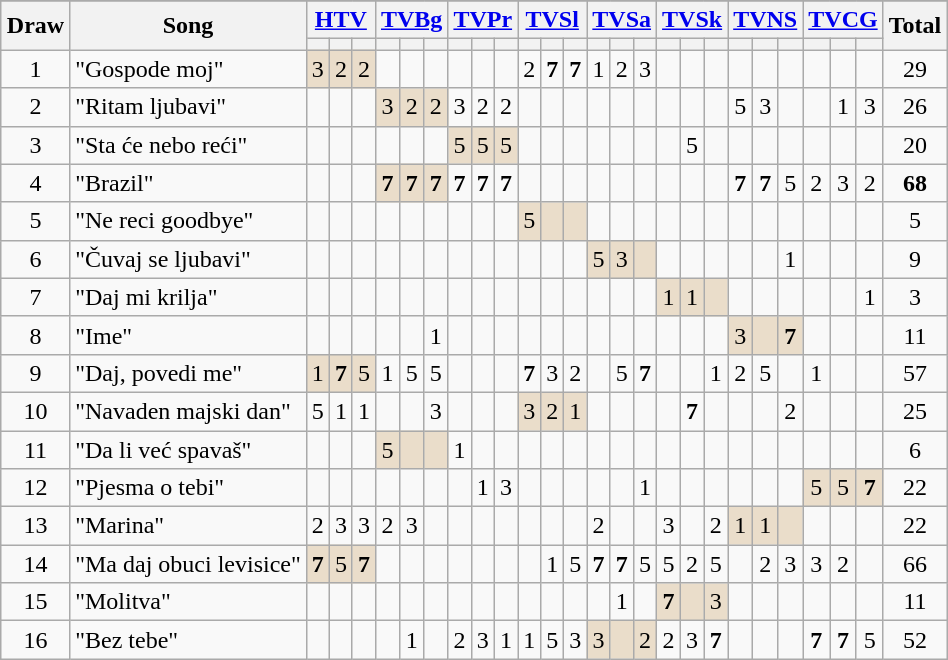<table class="wikitable plainrowheaders" style="margin: 1em auto 1em auto; text-align:center;">
<tr>
</tr>
<tr>
<th rowspan="2">Draw</th>
<th rowspan="2">Song</th>
<th colspan="3"><a href='#'>HTV</a></th>
<th colspan="3"><a href='#'>TVBg</a></th>
<th colspan="3"><a href='#'>TVPr</a></th>
<th colspan="3"><a href='#'>TVSl</a></th>
<th colspan="3"><a href='#'>TVSa</a></th>
<th colspan="3"><a href='#'>TVSk</a></th>
<th colspan="3"><a href='#'>TVNS</a></th>
<th colspan="3"><a href='#'>TVCG</a></th>
<th rowspan="2">Total</th>
</tr>
<tr>
<th></th>
<th></th>
<th></th>
<th></th>
<th></th>
<th></th>
<th></th>
<th></th>
<th></th>
<th></th>
<th></th>
<th></th>
<th></th>
<th></th>
<th></th>
<th></th>
<th></th>
<th></th>
<th></th>
<th></th>
<th></th>
<th></th>
<th></th>
<th></th>
</tr>
<tr>
<td>1</td>
<td align="left">"Gospode moj"</td>
<td style="background:#EADDCA;">3</td>
<td style="background:#EADDCA;">2</td>
<td style="background:#EADDCA;">2</td>
<td></td>
<td></td>
<td></td>
<td></td>
<td></td>
<td></td>
<td>2</td>
<td><strong>7</strong></td>
<td><strong>7</strong></td>
<td>1</td>
<td>2</td>
<td>3</td>
<td></td>
<td></td>
<td></td>
<td></td>
<td></td>
<td></td>
<td></td>
<td></td>
<td></td>
<td>29</td>
</tr>
<tr>
<td>2</td>
<td align="left">"Ritam ljubavi"</td>
<td></td>
<td></td>
<td></td>
<td style="background:#EADDCA;">3</td>
<td style="background:#EADDCA;">2</td>
<td style="background:#EADDCA;">2</td>
<td>3</td>
<td>2</td>
<td>2</td>
<td></td>
<td></td>
<td></td>
<td></td>
<td></td>
<td></td>
<td></td>
<td></td>
<td></td>
<td>5</td>
<td>3</td>
<td></td>
<td></td>
<td>1</td>
<td>3</td>
<td>26</td>
</tr>
<tr>
<td>3</td>
<td align="left">"Sta će nebo reći"</td>
<td></td>
<td></td>
<td></td>
<td></td>
<td></td>
<td></td>
<td style="background:#EADDCA;">5</td>
<td style="background:#EADDCA;">5</td>
<td style="background:#EADDCA;">5</td>
<td></td>
<td></td>
<td></td>
<td></td>
<td></td>
<td></td>
<td></td>
<td>5</td>
<td></td>
<td></td>
<td></td>
<td></td>
<td></td>
<td></td>
<td></td>
<td>20</td>
</tr>
<tr>
<td>4</td>
<td align="left">"Brazil"</td>
<td></td>
<td></td>
<td></td>
<td style="background:#EADDCA;"><strong>7</strong></td>
<td style="background:#EADDCA;"><strong>7</strong></td>
<td style="background:#EADDCA;"><strong>7</strong></td>
<td><strong>7</strong></td>
<td><strong>7</strong></td>
<td><strong>7</strong></td>
<td></td>
<td></td>
<td></td>
<td></td>
<td></td>
<td></td>
<td></td>
<td></td>
<td></td>
<td><strong>7</strong></td>
<td><strong>7</strong></td>
<td>5</td>
<td>2</td>
<td>3</td>
<td>2</td>
<td><strong>68</strong></td>
</tr>
<tr>
<td>5</td>
<td align="left">"Ne reci goodbye"</td>
<td></td>
<td></td>
<td></td>
<td></td>
<td></td>
<td></td>
<td></td>
<td></td>
<td></td>
<td style="background:#EADDCA;">5</td>
<td style="background:#EADDCA;"></td>
<td style="background:#EADDCA;"></td>
<td></td>
<td></td>
<td></td>
<td></td>
<td></td>
<td></td>
<td></td>
<td></td>
<td></td>
<td></td>
<td></td>
<td></td>
<td>5</td>
</tr>
<tr>
<td>6</td>
<td align="left">"Čuvaj se ljubavi"</td>
<td></td>
<td></td>
<td></td>
<td></td>
<td></td>
<td></td>
<td></td>
<td></td>
<td></td>
<td></td>
<td></td>
<td></td>
<td style="background:#EADDCA;">5</td>
<td style="background:#EADDCA;">3</td>
<td style="background:#EADDCA;"></td>
<td></td>
<td></td>
<td></td>
<td></td>
<td></td>
<td>1</td>
<td></td>
<td></td>
<td></td>
<td>9</td>
</tr>
<tr>
<td>7</td>
<td align="left">"Daj mi krilja"</td>
<td></td>
<td></td>
<td></td>
<td></td>
<td></td>
<td></td>
<td></td>
<td></td>
<td></td>
<td></td>
<td></td>
<td></td>
<td></td>
<td></td>
<td></td>
<td style="background:#EADDCA;">1</td>
<td style="background:#EADDCA;">1</td>
<td style="background:#EADDCA;"></td>
<td></td>
<td></td>
<td></td>
<td></td>
<td></td>
<td>1</td>
<td>3</td>
</tr>
<tr>
<td>8</td>
<td align="left">"Ime"</td>
<td></td>
<td></td>
<td></td>
<td></td>
<td></td>
<td>1</td>
<td></td>
<td></td>
<td></td>
<td></td>
<td></td>
<td></td>
<td></td>
<td></td>
<td></td>
<td></td>
<td></td>
<td></td>
<td style="background:#EADDCA;">3</td>
<td style="background:#EADDCA;"></td>
<td style="background:#EADDCA;"><strong>7</strong></td>
<td></td>
<td></td>
<td></td>
<td>11</td>
</tr>
<tr>
<td>9</td>
<td align="left">"Daj, povedi me"</td>
<td style="background:#EADDCA;">1</td>
<td style="background:#EADDCA;"><strong>7</strong></td>
<td style="background:#EADDCA;">5</td>
<td>1</td>
<td>5</td>
<td>5</td>
<td></td>
<td></td>
<td></td>
<td><strong>7</strong></td>
<td>3</td>
<td>2</td>
<td></td>
<td>5</td>
<td><strong>7</strong></td>
<td></td>
<td></td>
<td>1</td>
<td>2</td>
<td>5</td>
<td></td>
<td>1</td>
<td></td>
<td></td>
<td>57</td>
</tr>
<tr>
<td>10</td>
<td align="left">"Navaden majski dan"</td>
<td>5</td>
<td>1</td>
<td>1</td>
<td></td>
<td></td>
<td>3</td>
<td></td>
<td></td>
<td></td>
<td style="background:#EADDCA;">3</td>
<td style="background:#EADDCA;">2</td>
<td style="background:#EADDCA;">1</td>
<td></td>
<td></td>
<td></td>
<td></td>
<td><strong>7</strong></td>
<td></td>
<td></td>
<td></td>
<td>2</td>
<td></td>
<td></td>
<td></td>
<td>25</td>
</tr>
<tr>
<td>11</td>
<td align="left">"Da li već spavaš"</td>
<td></td>
<td></td>
<td></td>
<td style="background:#EADDCA;">5</td>
<td style="background:#EADDCA;"></td>
<td style="background:#EADDCA;"></td>
<td>1</td>
<td></td>
<td></td>
<td></td>
<td></td>
<td></td>
<td></td>
<td></td>
<td></td>
<td></td>
<td></td>
<td></td>
<td></td>
<td></td>
<td></td>
<td></td>
<td></td>
<td></td>
<td>6</td>
</tr>
<tr>
<td>12</td>
<td align="left">"Pjesma o tebi"</td>
<td></td>
<td></td>
<td></td>
<td></td>
<td></td>
<td></td>
<td></td>
<td>1</td>
<td>3</td>
<td></td>
<td></td>
<td></td>
<td></td>
<td></td>
<td>1</td>
<td></td>
<td></td>
<td></td>
<td></td>
<td></td>
<td></td>
<td style="background:#EADDCA;">5</td>
<td style="background:#EADDCA;">5</td>
<td style="background:#EADDCA;"><strong>7</strong></td>
<td>22</td>
</tr>
<tr>
<td>13</td>
<td align="left">"Marina"</td>
<td>2</td>
<td>3</td>
<td>3</td>
<td>2</td>
<td>3</td>
<td></td>
<td></td>
<td></td>
<td></td>
<td></td>
<td></td>
<td></td>
<td>2</td>
<td></td>
<td></td>
<td>3</td>
<td></td>
<td>2</td>
<td style="background:#EADDCA;">1</td>
<td style="background:#EADDCA;">1</td>
<td style="background:#EADDCA;"></td>
<td></td>
<td></td>
<td></td>
<td>22</td>
</tr>
<tr>
<td>14</td>
<td align="left">"Ma daj obuci levisice"</td>
<td style="background:#EADDCA;"><strong>7</strong></td>
<td style="background:#EADDCA;">5</td>
<td style="background:#EADDCA;"><strong>7</strong></td>
<td></td>
<td></td>
<td></td>
<td></td>
<td></td>
<td></td>
<td></td>
<td>1</td>
<td>5</td>
<td><strong>7</strong></td>
<td><strong>7</strong></td>
<td>5</td>
<td>5</td>
<td>2</td>
<td>5</td>
<td></td>
<td>2</td>
<td>3</td>
<td>3</td>
<td>2</td>
<td></td>
<td>66</td>
</tr>
<tr>
<td>15</td>
<td align="left">"Molitva"</td>
<td></td>
<td></td>
<td></td>
<td></td>
<td></td>
<td></td>
<td></td>
<td></td>
<td></td>
<td></td>
<td></td>
<td></td>
<td></td>
<td>1</td>
<td></td>
<td style="background:#EADDCA;"><strong>7</strong></td>
<td style="background:#EADDCA;"></td>
<td style="background:#EADDCA;">3</td>
<td></td>
<td></td>
<td></td>
<td></td>
<td></td>
<td></td>
<td>11</td>
</tr>
<tr>
<td>16</td>
<td align="left">"Bez tebe"</td>
<td></td>
<td></td>
<td></td>
<td></td>
<td>1</td>
<td></td>
<td>2</td>
<td>3</td>
<td>1</td>
<td>1</td>
<td>5</td>
<td>3</td>
<td style="background:#EADDCA;">3</td>
<td style="background:#EADDCA;"></td>
<td style="background:#EADDCA;">2</td>
<td>2</td>
<td>3</td>
<td><strong>7</strong></td>
<td></td>
<td></td>
<td></td>
<td><strong>7</strong></td>
<td><strong>7</strong></td>
<td>5</td>
<td>52</td>
</tr>
</table>
